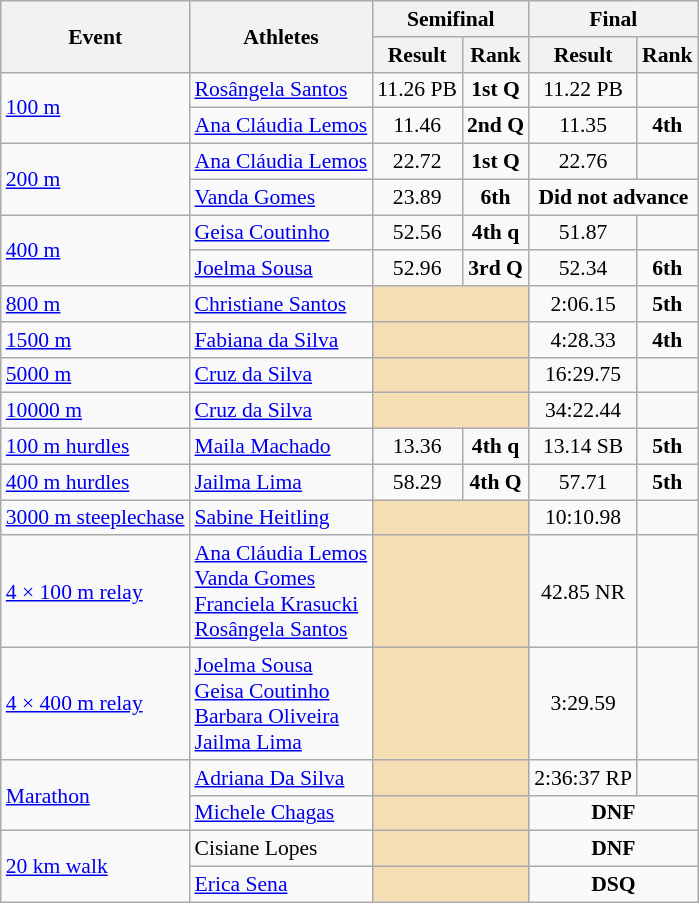<table class="wikitable" style="font-size:90%">
<tr>
<th rowspan=2>Event</th>
<th rowspan=2>Athletes</th>
<th colspan=2>Semifinal</th>
<th colspan=2>Final</th>
</tr>
<tr>
<th>Result</th>
<th>Rank</th>
<th>Result</th>
<th>Rank</th>
</tr>
<tr>
<td rowspan=2><a href='#'>100 m</a></td>
<td><a href='#'>Rosângela Santos</a></td>
<td align=center>11.26 PB</td>
<td align=center><strong>1st Q</strong></td>
<td align=center>11.22 PB</td>
<td align=center></td>
</tr>
<tr>
<td><a href='#'>Ana Cláudia Lemos</a></td>
<td align=center>11.46</td>
<td align=center><strong>2nd Q</strong></td>
<td align=center>11.35</td>
<td align=center><strong>4th</strong></td>
</tr>
<tr>
<td rowspan=2><a href='#'>200 m</a></td>
<td><a href='#'>Ana Cláudia Lemos</a></td>
<td align=center>22.72</td>
<td align=center><strong>1st Q</strong></td>
<td align=center>22.76</td>
<td align=center></td>
</tr>
<tr>
<td><a href='#'>Vanda Gomes</a></td>
<td align=center>23.89</td>
<td align=center><strong>6th</strong></td>
<td align=center colspan=2><strong>Did not advance</strong></td>
</tr>
<tr>
<td rowspan=2><a href='#'>400 m</a></td>
<td><a href='#'>Geisa Coutinho</a></td>
<td align=center>52.56</td>
<td align=center><strong>4th q</strong></td>
<td align=center>51.87</td>
<td align=center></td>
</tr>
<tr>
<td><a href='#'>Joelma Sousa</a></td>
<td align=center>52.96</td>
<td align=center><strong>3rd Q</strong></td>
<td align=center>52.34</td>
<td align=center><strong>6th</strong></td>
</tr>
<tr>
<td><a href='#'>800 m</a></td>
<td><a href='#'>Christiane Santos</a></td>
<td align=center colspan=2 bgcolor=wheat></td>
<td align=center>2:06.15</td>
<td align=center><strong>5th</strong></td>
</tr>
<tr>
<td><a href='#'>1500 m</a></td>
<td><a href='#'>Fabiana da Silva</a></td>
<td align=center colspan=2 bgcolor=wheat></td>
<td align=center>4:28.33</td>
<td align=center><strong>4th</strong></td>
</tr>
<tr>
<td><a href='#'>5000 m</a></td>
<td><a href='#'>Cruz da Silva</a></td>
<td align=center colspan=2 bgcolor=wheat></td>
<td align=center>16:29.75</td>
<td align=center></td>
</tr>
<tr>
<td><a href='#'>10000 m</a></td>
<td><a href='#'>Cruz da Silva</a></td>
<td colspan=2 bgcolor=wheat></td>
<td align=center>34:22.44</td>
<td align=center></td>
</tr>
<tr>
<td><a href='#'>100 m hurdles</a></td>
<td><a href='#'>Maila Machado</a></td>
<td align=center>13.36</td>
<td align=center><strong>4th q</strong></td>
<td align=center>13.14 SB</td>
<td align=center><strong>5th</strong></td>
</tr>
<tr>
<td><a href='#'>400 m hurdles</a></td>
<td><a href='#'>Jailma Lima</a></td>
<td align=center>58.29</td>
<td align=center><strong>4th Q</strong></td>
<td align=center>57.71</td>
<td align=center><strong>5th</strong></td>
</tr>
<tr>
<td><a href='#'>3000 m steeplechase</a></td>
<td><a href='#'>Sabine Heitling</a></td>
<td align=center bgcolor=wheat colspan=2></td>
<td align=center>10:10.98</td>
<td align=center></td>
</tr>
<tr>
<td><a href='#'>4 × 100 m relay</a></td>
<td><a href='#'>Ana Cláudia Lemos</a><br><a href='#'>Vanda Gomes</a><br><a href='#'>Franciela Krasucki</a><br><a href='#'>Rosângela Santos</a></td>
<td align=center bgcolor=wheat colspan=2></td>
<td align=center>42.85 NR</td>
<td align=center></td>
</tr>
<tr>
<td><a href='#'>4 × 400 m relay</a></td>
<td><a href='#'>Joelma Sousa</a><br><a href='#'>Geisa Coutinho</a><br><a href='#'>Barbara Oliveira</a><br><a href='#'>Jailma Lima</a></td>
<td align=center bgcolor=wheat colspan=2></td>
<td align=center>3:29.59</td>
<td align=center></td>
</tr>
<tr>
<td rowspan=2><a href='#'>Marathon</a></td>
<td><a href='#'>Adriana Da Silva</a></td>
<td align=center colspan=2 bgcolor=wheat></td>
<td align=center>2:36:37 RP</td>
<td align=center></td>
</tr>
<tr>
<td><a href='#'>Michele Chagas</a></td>
<td align=center colspan=2 bgcolor=wheat></td>
<td align=center colspan=2><strong>DNF</strong></td>
</tr>
<tr>
<td rowspan=2><a href='#'>20 km walk</a></td>
<td>Cisiane Lopes</td>
<td align=center colspan=2 bgcolor=wheat></td>
<td align=center colspan=2><strong>DNF</strong></td>
</tr>
<tr>
<td><a href='#'>Erica Sena</a></td>
<td align=center colspan=2 bgcolor=wheat></td>
<td align=center colspan=2><strong>DSQ</strong></td>
</tr>
</table>
